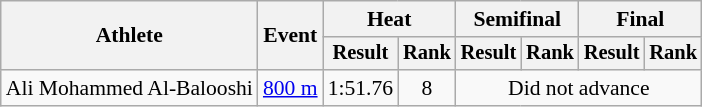<table class=wikitable style="font-size:90%">
<tr>
<th rowspan="2">Athlete</th>
<th rowspan="2">Event</th>
<th colspan="2">Heat</th>
<th colspan="2">Semifinal</th>
<th colspan="2">Final</th>
</tr>
<tr style="font-size:95%">
<th>Result</th>
<th>Rank</th>
<th>Result</th>
<th>Rank</th>
<th>Result</th>
<th>Rank</th>
</tr>
<tr align=center>
<td align=left>Ali Mohammed Al-Balooshi</td>
<td align=left><a href='#'>800 m</a></td>
<td>1:51.76</td>
<td>8</td>
<td colspan=4>Did not advance</td>
</tr>
</table>
